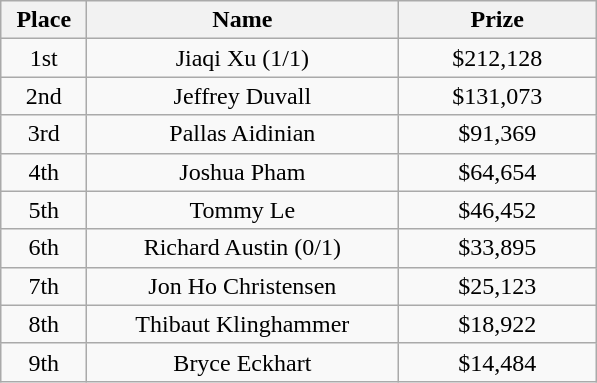<table class="wikitable">
<tr>
<th width="50">Place</th>
<th width="200">Name</th>
<th width="125">Prize</th>
</tr>
<tr>
<td align = "center">1st</td>
<td align = "center">Jiaqi Xu (1/1)</td>
<td align = "center">$212,128</td>
</tr>
<tr>
<td align = "center">2nd</td>
<td align = "center">Jeffrey Duvall</td>
<td align = "center">$131,073</td>
</tr>
<tr>
<td align = "center">3rd</td>
<td align = "center">Pallas Aidinian</td>
<td align = "center">$91,369</td>
</tr>
<tr>
<td align = "center">4th</td>
<td align = "center">Joshua Pham</td>
<td align = "center">$64,654</td>
</tr>
<tr>
<td align = "center">5th</td>
<td align = "center">Tommy Le</td>
<td align = "center">$46,452</td>
</tr>
<tr>
<td align = "center">6th</td>
<td align = "center">Richard Austin (0/1)</td>
<td align = "center">$33,895</td>
</tr>
<tr>
<td align = "center">7th</td>
<td align = "center">Jon Ho Christensen</td>
<td align = "center">$25,123</td>
</tr>
<tr>
<td align = "center">8th</td>
<td align = "center">Thibaut Klinghammer</td>
<td align = "center">$18,922</td>
</tr>
<tr>
<td align = "center">9th</td>
<td align = "center">Bryce Eckhart</td>
<td align = "center">$14,484</td>
</tr>
</table>
